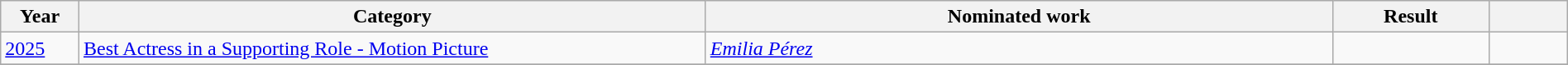<table class="wikitable plainrowheaders" style="width:100%;">
<tr>
<th scope="col" style="width:5%;">Year</th>
<th scope="col" style="width:40%;">Category</th>
<th scope="col" style="width:40%;">Nominated work</th>
<th scope="col" style="width:10%;">Result</th>
<th scope="col" style="width:5%;"></th>
</tr>
<tr>
<td><a href='#'>2025</a></td>
<td><a href='#'>Best Actress in a Supporting Role - Motion Picture</a></td>
<td><em><a href='#'>Emilia Pérez</a></em></td>
<td></td>
<td style="text-align:center;"></td>
</tr>
<tr>
</tr>
</table>
